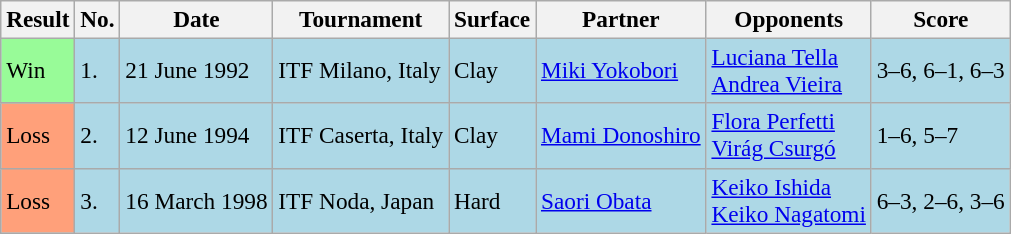<table class="sortable wikitable" style=font-size:97%>
<tr>
<th>Result</th>
<th>No.</th>
<th>Date</th>
<th>Tournament</th>
<th>Surface</th>
<th>Partner</th>
<th>Opponents</th>
<th class="unsortable">Score</th>
</tr>
<tr style="background:lightblue;">
<td style="background:#98fb98;">Win</td>
<td>1.</td>
<td>21 June 1992</td>
<td>ITF Milano, Italy</td>
<td>Clay</td>
<td> <a href='#'>Miki Yokobori</a></td>
<td> <a href='#'>Luciana Tella</a> <br>  <a href='#'>Andrea Vieira</a></td>
<td>3–6, 6–1, 6–3</td>
</tr>
<tr style="background:lightblue;">
<td style="background:#ffa07a;">Loss</td>
<td>2.</td>
<td>12 June 1994</td>
<td>ITF Caserta, Italy</td>
<td>Clay</td>
<td> <a href='#'>Mami Donoshiro</a></td>
<td> <a href='#'>Flora Perfetti</a> <br>  <a href='#'>Virág Csurgó</a></td>
<td>1–6, 5–7</td>
</tr>
<tr style="background:lightblue;">
<td style="background:#ffa07a;">Loss</td>
<td>3.</td>
<td>16 March 1998</td>
<td>ITF Noda, Japan</td>
<td>Hard</td>
<td> <a href='#'>Saori Obata</a></td>
<td> <a href='#'>Keiko Ishida</a> <br>  <a href='#'>Keiko Nagatomi</a></td>
<td>6–3, 2–6, 3–6</td>
</tr>
</table>
